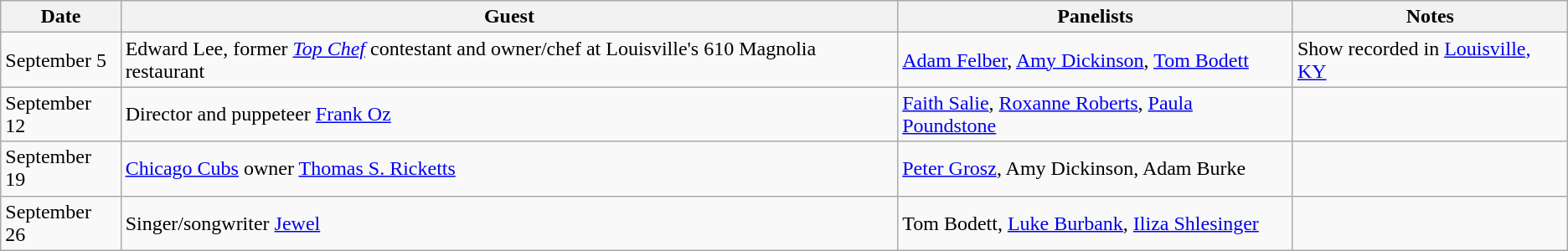<table class="wikitable">
<tr>
<th>Date</th>
<th>Guest</th>
<th>Panelists</th>
<th>Notes</th>
</tr>
<tr>
<td>September 5</td>
<td>Edward Lee, former <em><a href='#'>Top Chef</a></em> contestant and owner/chef at Louisville's 610 Magnolia restaurant</td>
<td><a href='#'>Adam Felber</a>, <a href='#'>Amy Dickinson</a>, <a href='#'>Tom Bodett</a></td>
<td>Show recorded in <a href='#'>Louisville, KY</a></td>
</tr>
<tr>
<td>September 12</td>
<td>Director and puppeteer <a href='#'>Frank Oz</a></td>
<td><a href='#'>Faith Salie</a>, <a href='#'>Roxanne Roberts</a>, <a href='#'>Paula Poundstone</a></td>
<td></td>
</tr>
<tr>
<td>September 19</td>
<td><a href='#'>Chicago Cubs</a> owner <a href='#'>Thomas S. Ricketts</a></td>
<td><a href='#'>Peter Grosz</a>, Amy Dickinson, Adam Burke</td>
<td></td>
</tr>
<tr>
<td>September 26</td>
<td>Singer/songwriter <a href='#'>Jewel</a></td>
<td>Tom Bodett, <a href='#'>Luke Burbank</a>, <a href='#'>Iliza Shlesinger</a></td>
<td></td>
</tr>
</table>
